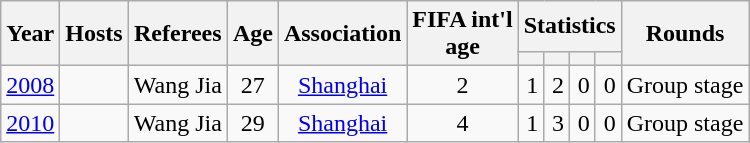<table class="wikitable">
<tr>
<th rowspan=2>Year</th>
<th rowspan=2>Hosts</th>
<th rowspan=2>Referees</th>
<th rowspan=2>Age</th>
<th rowspan=2>Association</th>
<th rowspan=2>FIFA int'l<br>age</th>
<th colspan=4>Statistics</th>
<th rowspan=2>Rounds</th>
</tr>
<tr>
<th></th>
<th></th>
<th></th>
<th></th>
</tr>
<tr>
<td align=center><a href='#'>2008</a></td>
<td></td>
<td>Wang Jia</td>
<td align=center>27</td>
<td align=center><a href='#'>Shanghai</a></td>
<td align=center>2</td>
<td align=right>1</td>
<td align=right>2</td>
<td align=right>0</td>
<td align=right>0</td>
<td>Group stage</td>
</tr>
<tr>
<td align=center><a href='#'>2010</a></td>
<td></td>
<td>Wang Jia</td>
<td align=center>29</td>
<td align=center><a href='#'>Shanghai</a></td>
<td align=center>4</td>
<td align=right>1</td>
<td align=right>3</td>
<td align=right>0</td>
<td align=right>0</td>
<td>Group stage</td>
</tr>
</table>
